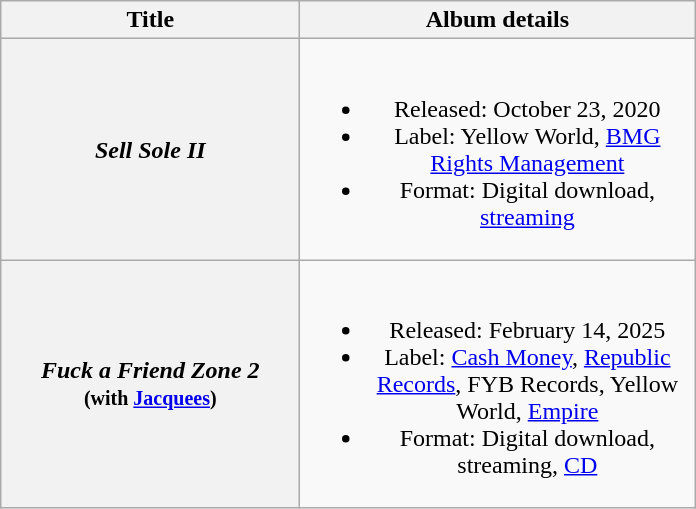<table class="wikitable plainrowheaders" style="text-align:center;">
<tr>
<th scope="col" style="width:12em;">Title</th>
<th scope="col" style="width:16em;">Album details</th>
</tr>
<tr>
<th scope="row"><em>Sell Sole II</em></th>
<td><br><ul><li>Released: October 23, 2020</li><li>Label: Yellow World, <a href='#'>BMG Rights Management</a></li><li>Format: Digital download, <a href='#'>streaming</a></li></ul></td>
</tr>
<tr>
<th scope="row"><em>Fuck a Friend Zone 2</em> <br><small>(with <a href='#'>Jacquees</a>)</small></th>
<td><br><ul><li>Released: February 14, 2025</li><li>Label: <a href='#'>Cash Money</a>, <a href='#'>Republic Records</a>, FYB Records, Yellow World, <a href='#'>Empire</a></li><li>Format: Digital download, streaming, <a href='#'>CD</a></li></ul></td>
</tr>
</table>
